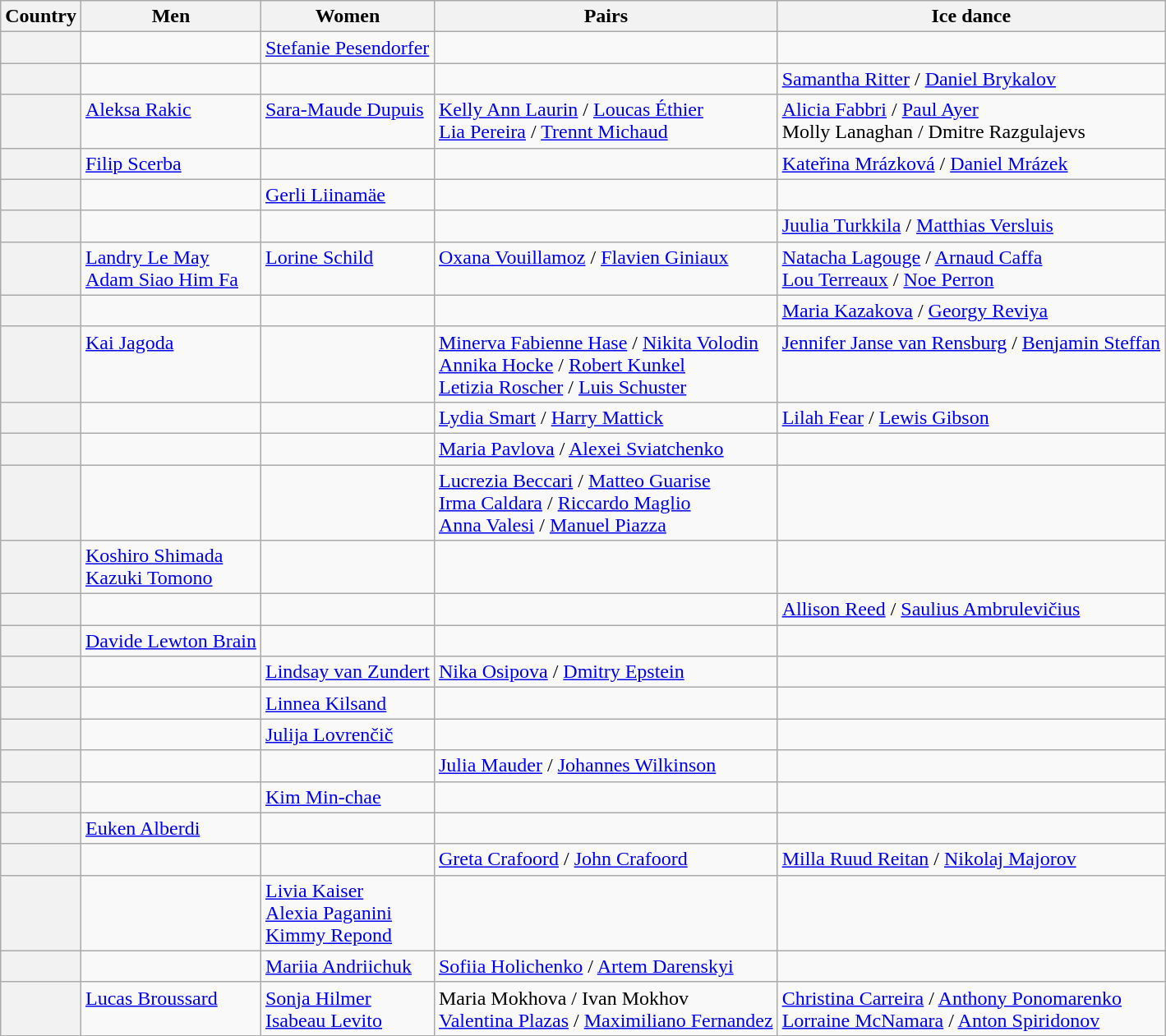<table class="wikitable unsortable" style="text-align:left">
<tr>
<th scope="col">Country</th>
<th scope="col">Men</th>
<th scope="col">Women</th>
<th scope="col">Pairs</th>
<th scope="col">Ice dance</th>
</tr>
<tr>
<th scope="row" style="text-align:left"></th>
<td></td>
<td valign="top"><a href='#'>Stefanie Pesendorfer</a></td>
<td></td>
<td></td>
</tr>
<tr>
<th scope="row" style="text-align:left"></th>
<td></td>
<td></td>
<td></td>
<td valign="top"><a href='#'>Samantha Ritter</a> / <a href='#'>Daniel Brykalov</a></td>
</tr>
<tr>
<th scope="row" style="text-align:left"></th>
<td valign="top"><a href='#'>Aleksa Rakic</a></td>
<td valign="top"><a href='#'>Sara-Maude Dupuis</a></td>
<td valign="top"><a href='#'>Kelly Ann Laurin</a> / <a href='#'>Loucas Éthier</a><br><a href='#'>Lia Pereira</a> / <a href='#'>Trennt Michaud</a></td>
<td valign="top"><a href='#'>Alicia Fabbri</a> / <a href='#'>Paul Ayer</a><br>Molly Lanaghan / Dmitre Razgulajevs</td>
</tr>
<tr>
<th scope="row" style="text-align:left"></th>
<td valign="top"><a href='#'>Filip Scerba</a></td>
<td></td>
<td></td>
<td valign="top"><a href='#'>Kateřina Mrázková</a> / <a href='#'>Daniel Mrázek</a></td>
</tr>
<tr>
<th scope="row" style="text-align:left"></th>
<td></td>
<td valign="top"><a href='#'>Gerli Liinamäe</a></td>
<td></td>
<td></td>
</tr>
<tr>
<th scope="row" style="text-align:left"></th>
<td></td>
<td></td>
<td></td>
<td valign="top"><a href='#'>Juulia Turkkila</a> / <a href='#'>Matthias Versluis</a></td>
</tr>
<tr>
<th scope="row" style="text-align:left"></th>
<td valign="top"><a href='#'>Landry Le May</a><br><a href='#'>Adam Siao Him Fa</a></td>
<td valign="top"><a href='#'>Lorine Schild</a></td>
<td valign="top"><a href='#'>Oxana Vouillamoz</a> / <a href='#'>Flavien Giniaux</a></td>
<td valign="top"><a href='#'>Natacha Lagouge</a> / <a href='#'>Arnaud Caffa</a><br><a href='#'>Lou Terreaux</a> / <a href='#'>Noe Perron</a></td>
</tr>
<tr>
<th scope="row" style="text-align:left"></th>
<td></td>
<td></td>
<td></td>
<td valign="top"><a href='#'>Maria Kazakova</a> / <a href='#'>Georgy Reviya</a></td>
</tr>
<tr>
<th scope="row" style="text-align:left"></th>
<td valign="top"><a href='#'>Kai Jagoda</a></td>
<td></td>
<td valign="top"><a href='#'>Minerva Fabienne Hase</a> / <a href='#'>Nikita Volodin</a><br><a href='#'>Annika Hocke</a> / <a href='#'>Robert Kunkel</a><br><a href='#'>Letizia Roscher</a> / <a href='#'>Luis Schuster</a></td>
<td valign="top"><a href='#'>Jennifer Janse van Rensburg</a> / <a href='#'>Benjamin Steffan</a></td>
</tr>
<tr>
<th scope="row" style="text-align:left"></th>
<td></td>
<td></td>
<td valign="top"><a href='#'>Lydia Smart</a> / <a href='#'>Harry Mattick</a></td>
<td valign="top"><a href='#'>Lilah Fear</a> / <a href='#'>Lewis Gibson</a></td>
</tr>
<tr>
<th scope="row" style="text-align:left"></th>
<td></td>
<td></td>
<td valign="top"><a href='#'>Maria Pavlova</a> / <a href='#'>Alexei Sviatchenko</a></td>
<td></td>
</tr>
<tr>
<th scope="row" style="text-align:left"></th>
<td></td>
<td></td>
<td valign="top"><a href='#'>Lucrezia Beccari</a> / <a href='#'>Matteo Guarise</a><br><a href='#'>Irma Caldara</a> / <a href='#'>Riccardo Maglio</a><br><a href='#'>Anna Valesi</a> / <a href='#'>Manuel Piazza</a></td>
<td></td>
</tr>
<tr>
<th scope="row" style="text-align:left"></th>
<td valign="top"><a href='#'>Koshiro Shimada</a> <br> <a href='#'>Kazuki Tomono</a></td>
<td></td>
<td></td>
<td></td>
</tr>
<tr>
<th scope="row" style="text-align:left"></th>
<td></td>
<td></td>
<td></td>
<td valign="top"><a href='#'>Allison Reed</a> / <a href='#'>Saulius Ambrulevičius</a></td>
</tr>
<tr>
<th scope="row" style="text-align:left"></th>
<td valign="top"><a href='#'>Davide Lewton Brain</a></td>
<td></td>
<td></td>
<td></td>
</tr>
<tr>
<th scope="row" style="text-align:left"></th>
<td></td>
<td valign="top"><a href='#'>Lindsay van Zundert</a></td>
<td valign="top"><a href='#'>Nika Osipova</a> / <a href='#'>Dmitry Epstein</a></td>
<td></td>
</tr>
<tr>
<th scope="row" style="text-align:left"></th>
<td></td>
<td valign="top"><a href='#'>Linnea Kilsand</a></td>
<td></td>
<td></td>
</tr>
<tr>
<th scope="row" style="text-align:left"></th>
<td></td>
<td valign="top"><a href='#'>Julija Lovrenčič</a></td>
<td></td>
<td></td>
</tr>
<tr>
<th scope="row" style="text-align:left"></th>
<td></td>
<td></td>
<td valign="top"><a href='#'>Julia Mauder</a> / <a href='#'>Johannes Wilkinson</a></td>
<td></td>
</tr>
<tr>
<th scope="row" style="text-align:left"></th>
<td></td>
<td valign="top"><a href='#'>Kim Min-chae</a></td>
<td></td>
<td></td>
</tr>
<tr>
<th scope="row" style="text-align:left"></th>
<td valign="top"><a href='#'>Euken Alberdi</a></td>
<td></td>
<td></td>
<td></td>
</tr>
<tr>
<th scope="row" style="text-align:left"></th>
<td></td>
<td></td>
<td valign="top"><a href='#'>Greta Crafoord</a> / <a href='#'>John Crafoord</a></td>
<td valign="top"><a href='#'>Milla Ruud Reitan</a> / <a href='#'>Nikolaj Majorov</a></td>
</tr>
<tr>
<th scope="row" style="text-align:left"></th>
<td></td>
<td valign="top"><a href='#'>Livia Kaiser</a><br><a href='#'>Alexia Paganini</a><br><a href='#'>Kimmy Repond</a></td>
<td></td>
<td></td>
</tr>
<tr>
<th scope="row" style="text-align:left"></th>
<td></td>
<td valign="top"><a href='#'>Mariia Andriichuk</a></td>
<td valign="top"><a href='#'>Sofiia Holichenko</a> / <a href='#'>Artem Darenskyi</a></td>
<td></td>
</tr>
<tr>
<th scope="row" style="text-align:left"></th>
<td valign="top"><a href='#'>Lucas Broussard</a></td>
<td valign="top"><a href='#'>Sonja Hilmer</a><br><a href='#'>Isabeau Levito</a></td>
<td valign="top">Maria Mokhova / Ivan Mokhov<br><a href='#'>Valentina Plazas</a> / <a href='#'>Maximiliano Fernandez</a></td>
<td valign="top"><a href='#'>Christina Carreira</a> / <a href='#'>Anthony Ponomarenko</a><br><a href='#'>Lorraine McNamara</a> / <a href='#'>Anton Spiridonov</a></td>
</tr>
</table>
